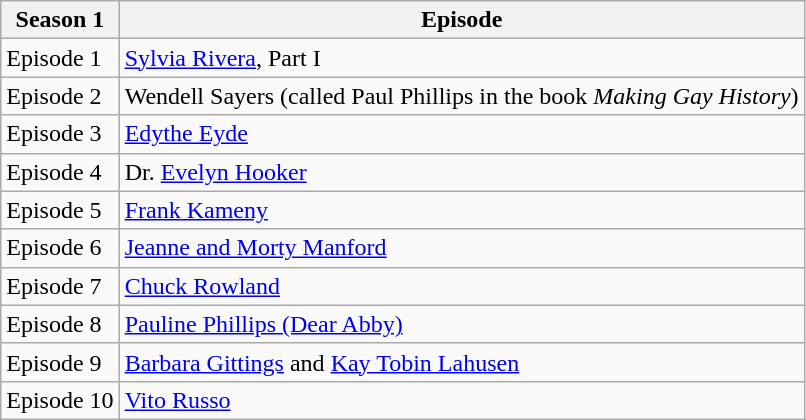<table class="wikitable sortable">
<tr>
<th>Season 1</th>
<th>Episode</th>
</tr>
<tr>
<td>Episode 1</td>
<td><a href='#'>Sylvia Rivera</a>, Part I</td>
</tr>
<tr>
<td>Episode 2</td>
<td>Wendell Sayers (called Paul Phillips in the book <em>Making Gay History</em>)</td>
</tr>
<tr>
<td>Episode 3</td>
<td><a href='#'>Edythe Eyde</a></td>
</tr>
<tr>
<td>Episode 4</td>
<td>Dr. <a href='#'>Evelyn Hooker</a></td>
</tr>
<tr>
<td>Episode 5</td>
<td><a href='#'>Frank Kameny</a></td>
</tr>
<tr>
<td>Episode 6</td>
<td><a href='#'>Jeanne and Morty Manford</a></td>
</tr>
<tr>
<td>Episode 7</td>
<td><a href='#'>Chuck Rowland</a></td>
</tr>
<tr>
<td>Episode 8</td>
<td><a href='#'>Pauline Phillips (Dear Abby)</a></td>
</tr>
<tr>
<td>Episode 9</td>
<td><a href='#'>Barbara Gittings</a> and <a href='#'>Kay Tobin Lahusen</a></td>
</tr>
<tr>
<td>Episode 10</td>
<td><a href='#'>Vito Russo</a></td>
</tr>
</table>
